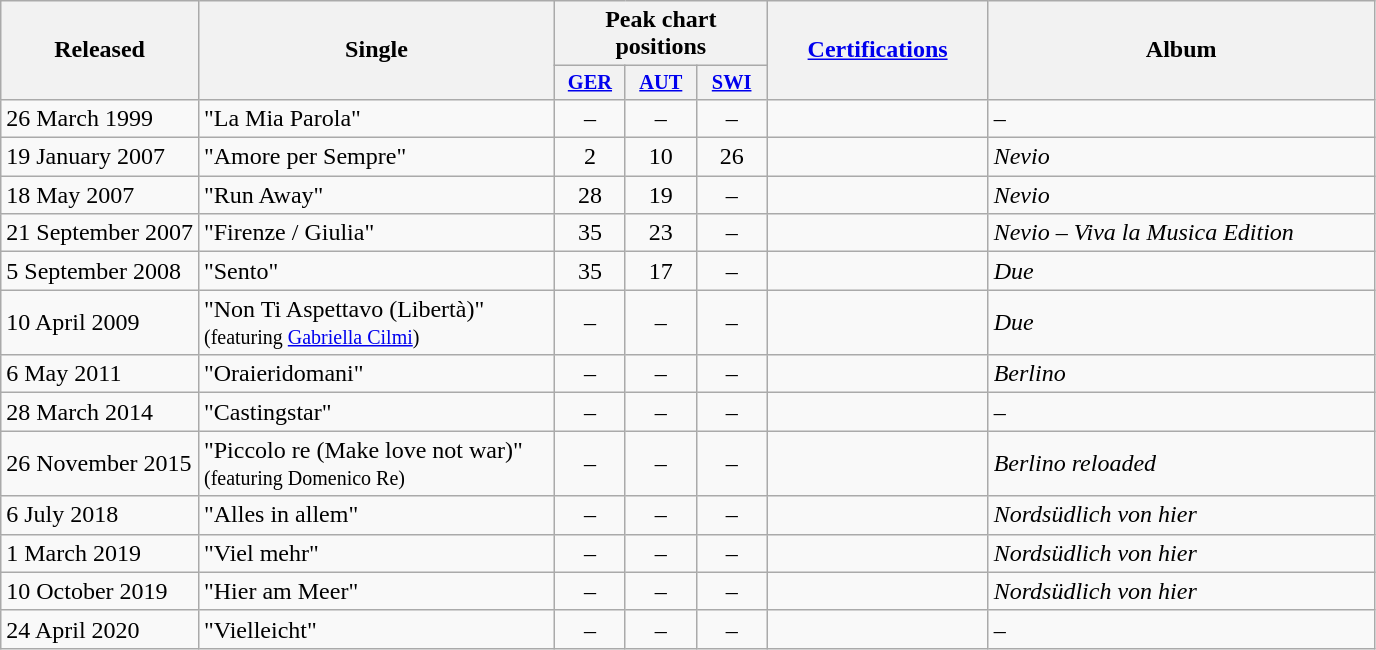<table class="wikitable" style="text-align:center;">
<tr>
<th rowspan="2">Released</th>
<th rowspan="2" width="230">Single</th>
<th colspan="3">Peak chart positions</th>
<th rowspan="2" width="140"><a href='#'>Certifications</a></th>
<th rowspan="2" width="250">Album</th>
</tr>
<tr>
<th style="width:3em;font-size:85%"><a href='#'>GER</a><br></th>
<th style="width:3em;font-size:85%"><a href='#'>AUT</a><br></th>
<th style="width:3em;font-size:85%"><a href='#'>SWI</a><br></th>
</tr>
<tr>
<td align="left" rowspan="!">26 March 1999</td>
<td align="left">"La Mia Parola"</td>
<td>–</td>
<td>–</td>
<td>–</td>
<td></td>
<td align="left" rowspan="1">–</td>
</tr>
<tr>
<td align="left" rowspan="1">19 January 2007</td>
<td align="left">"Amore per Sempre"</td>
<td>2</td>
<td>10</td>
<td>26</td>
<td></td>
<td align="left" rowspan="1"><em>Nevio</em></td>
</tr>
<tr>
<td align="left" rowspan="1">18 May 2007</td>
<td align="left">"Run Away"</td>
<td>28</td>
<td>19</td>
<td>–</td>
<td></td>
<td align="left" rowspan="1"><em>Nevio</em></td>
</tr>
<tr>
<td align="left" rowspan="1">21 September 2007</td>
<td align="left">"Firenze / Giulia"</td>
<td>35</td>
<td>23</td>
<td>–</td>
<td></td>
<td align="left" rowspan="1"><em>Nevio – Viva la Musica Edition</em></td>
</tr>
<tr>
<td align="left" rowspan="1">5 September 2008</td>
<td align="left">"Sento"</td>
<td>35</td>
<td>17</td>
<td>–</td>
<td></td>
<td align="left" rowspan="1"><em>Due</em></td>
</tr>
<tr>
<td align="left" rowspan="1">10 April 2009</td>
<td align="left">"Non Ti Aspettavo (Libertà)" <br> <small>(featuring <a href='#'>Gabriella Cilmi</a>)</small></td>
<td>–</td>
<td>–</td>
<td>–</td>
<td></td>
<td align="left" rowspan="1"><em>Due</em></td>
</tr>
<tr>
<td align="left" rowspan="1">6 May 2011</td>
<td align="left">"Oraieridomani"</td>
<td>–</td>
<td>–</td>
<td>–</td>
<td></td>
<td align="left" rowspan="1"><em>Berlino</em></td>
</tr>
<tr>
<td align="left" rowspan="1">28 March 2014</td>
<td align="left">"Castingstar"</td>
<td>–</td>
<td>–</td>
<td>–</td>
<td></td>
<td align="left" rowspan="1">–</td>
</tr>
<tr>
<td align="left" rowspan="1">26 November 2015</td>
<td align="left">"Piccolo re (Make love not war)" <br> <small>(featuring Domenico Re)</small></td>
<td>–</td>
<td>–</td>
<td>–</td>
<td></td>
<td align="left" rowspan="1"><em>Berlino reloaded</em></td>
</tr>
<tr>
<td align="left" rowspan="1">6 July 2018</td>
<td align="left">"Alles in allem"</td>
<td>–</td>
<td>–</td>
<td>–</td>
<td></td>
<td align="left" rowspan="1"><em>Nordsüdlich von hier</em></td>
</tr>
<tr>
<td align="left" rowspan="1">1 March 2019</td>
<td align="left">"Viel mehr"</td>
<td>–</td>
<td>–</td>
<td>–</td>
<td></td>
<td align="left" rowspan="1"><em>Nordsüdlich von hier</em></td>
</tr>
<tr>
<td align="left" rowspan="1">10 October 2019</td>
<td align="left">"Hier am Meer"</td>
<td>–</td>
<td>–</td>
<td>–</td>
<td></td>
<td align="left" rowspan="1"><em>Nordsüdlich von hier</em></td>
</tr>
<tr>
<td align="left" rowspan="1">24 April 2020</td>
<td align="left">"Vielleicht"</td>
<td>–</td>
<td>–</td>
<td>–</td>
<td></td>
<td align="left" rowspan="1">–</td>
</tr>
</table>
